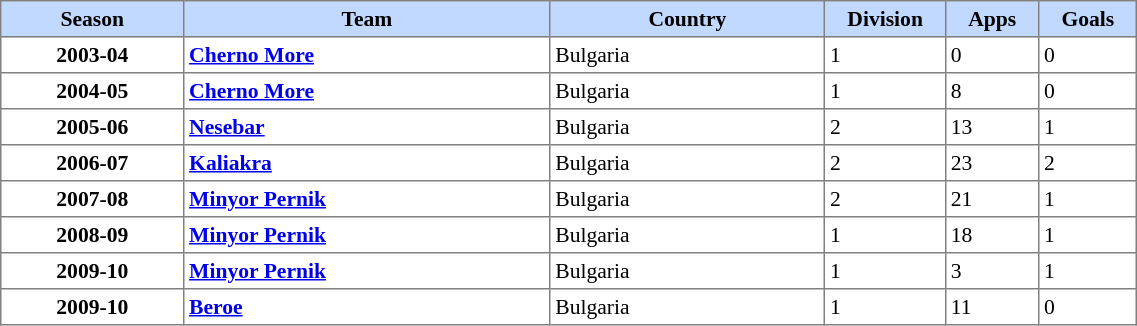<table border=1 style="border-collapse:collapse; font-size:90%;" cellpadding=3 cellspacing=0 width=60%>
<tr bgcolor=#C1D8FF align=center>
<th width=10%>Season</th>
<th width=20%>Team</th>
<th width=15%>Country</th>
<th width=5%>Division</th>
<th width=5%>Apps</th>
<th width=5%>Goals</th>
</tr>
<tr>
<td align=center><strong>2003-04</strong></td>
<td><strong><a href='#'>Cherno More</a></strong></td>
<td>Bulgaria</td>
<td>1</td>
<td>0</td>
<td>0</td>
</tr>
<tr>
<td align=center><strong>2004-05</strong></td>
<td><strong><a href='#'>Cherno More</a></strong></td>
<td>Bulgaria</td>
<td>1</td>
<td>8</td>
<td>0</td>
</tr>
<tr>
<td align=center><strong>2005-06</strong></td>
<td><strong><a href='#'>Nesebar</a></strong></td>
<td>Bulgaria</td>
<td>2</td>
<td>13</td>
<td>1</td>
</tr>
<tr>
<td align=center><strong>2006-07</strong></td>
<td><strong><a href='#'>Kaliakra</a></strong></td>
<td>Bulgaria</td>
<td>2</td>
<td>23</td>
<td>2</td>
</tr>
<tr>
<td align=center><strong>2007-08</strong></td>
<td><strong><a href='#'>Minyor Pernik</a></strong></td>
<td>Bulgaria</td>
<td>2</td>
<td>21</td>
<td>1</td>
</tr>
<tr>
<td align=center><strong>2008-09</strong></td>
<td><strong><a href='#'>Minyor Pernik</a></strong></td>
<td>Bulgaria</td>
<td>1</td>
<td>18</td>
<td>1</td>
</tr>
<tr>
<td align=center><strong>2009-10</strong></td>
<td><strong><a href='#'>Minyor Pernik</a></strong></td>
<td>Bulgaria</td>
<td>1</td>
<td>3</td>
<td>1</td>
</tr>
<tr>
<td align=center><strong>2009-10</strong></td>
<td><strong><a href='#'>Beroe</a></strong></td>
<td>Bulgaria</td>
<td>1</td>
<td>11</td>
<td>0</td>
</tr>
</table>
